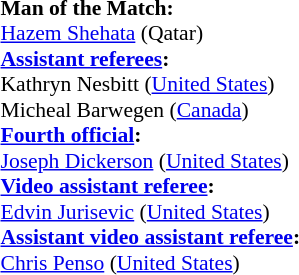<table style="width:100%; font-size:90%;">
<tr>
<td><br><strong>Man of the Match:</strong>
<br><a href='#'>Hazem Shehata</a> (Qatar)<br><strong><a href='#'>Assistant referees</a>:</strong>
<br>Kathryn Nesbitt (<a href='#'>United States</a>)
<br>Micheal Barwegen (<a href='#'>Canada</a>)
<br><strong><a href='#'>Fourth official</a>:</strong>
<br><a href='#'>Joseph Dickerson</a> (<a href='#'>United States</a>)
<br><strong><a href='#'>Video assistant referee</a>:</strong>
<br><a href='#'>Edvin Jurisevic</a> (<a href='#'>United States</a>)
<br><strong><a href='#'>Assistant video assistant referee</a>:</strong>
<br><a href='#'>Chris Penso</a> (<a href='#'>United States</a>)</td>
</tr>
</table>
